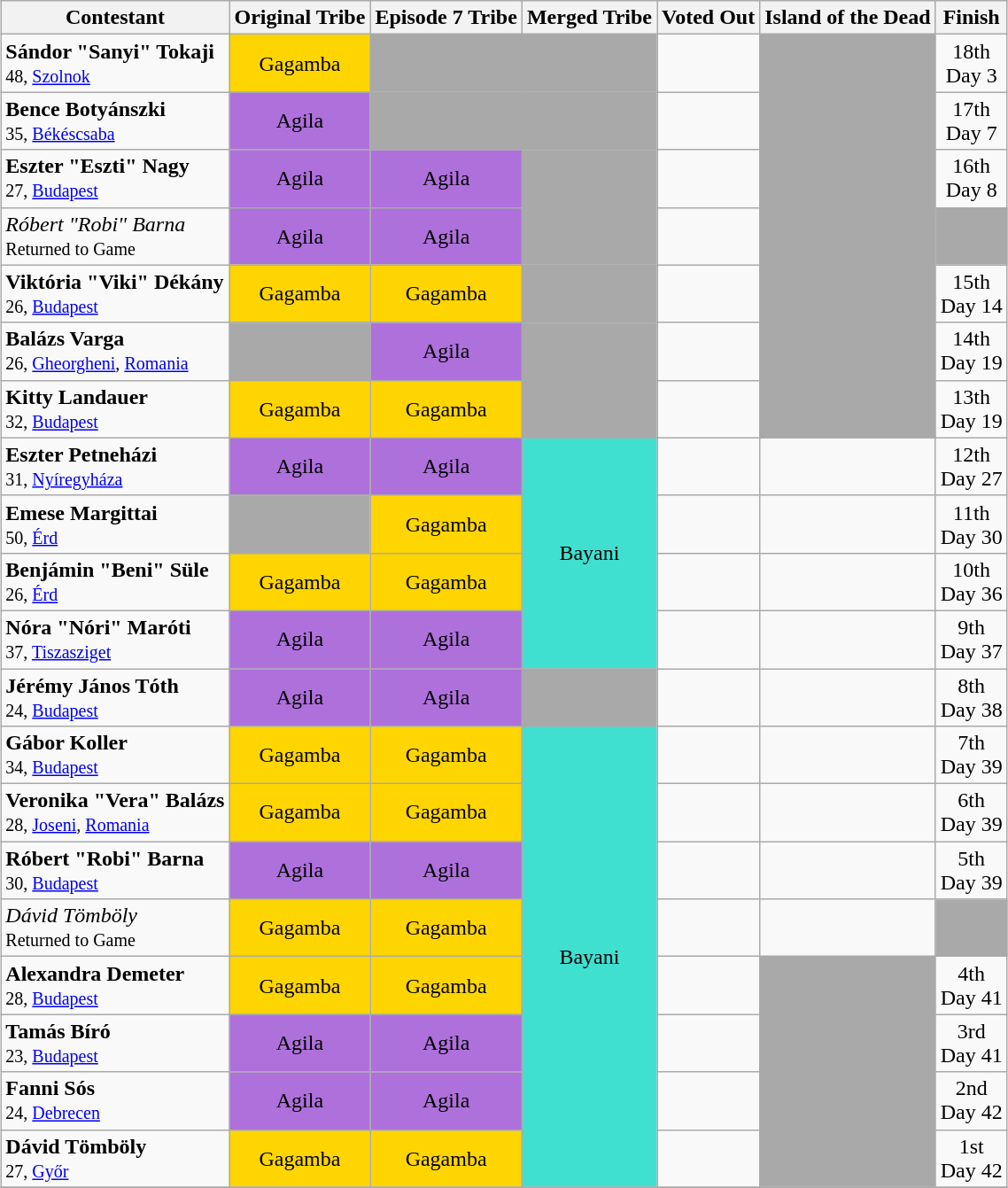<table class="wikitable sortable" style="margin:auto; text-align:center">
<tr>
<th>Contestant</th>
<th>Original Tribe</th>
<th>Episode 7 Tribe</th>
<th>Merged Tribe</th>
<th>Voted Out</th>
<th>Island of the Dead</th>
<th>Finish</th>
</tr>
<tr>
<td align="left"><strong>Sándor "Sanyi" Tokaji</strong><br><small>48, <a href='#'>Szolnok</a></small></td>
<td bgcolor="#ffd500">Gagamba</td>
<td bgcolor="darkgrey"></td>
<td bgcolor="darkgrey"></td>
<td></td>
<td rowspan="7" bgcolor="darkgrey"></td>
<td>18th<br>Day 3</td>
</tr>
<tr>
<td align="left"><strong>Bence Botyánszki</strong><br><small>35, <a href='#'>Békéscsaba</a></small></td>
<td bgcolor="#ae70db">Agila</td>
<td bgcolor="darkgrey"></td>
<td bgcolor="darkgrey"></td>
<td></td>
<td>17th<br>Day 7</td>
</tr>
<tr>
<td align="left"><strong>Eszter "Eszti" Nagy</strong><br><small>27, <a href='#'>Budapest</a></small></td>
<td bgcolor="#ae70db">Agila</td>
<td bgcolor="#ae70db">Agila</td>
<td bgcolor="darkgrey"></td>
<td></td>
<td>16th<br>Day 8</td>
</tr>
<tr>
<td align="left"><em>Róbert "Robi" Barna</em><br><small>Returned to Game</small></td>
<td bgcolor="#ae70db">Agila</td>
<td bgcolor="#ae70db">Agila</td>
<td bgcolor="darkgrey"></td>
<td></td>
<td bgcolor="darkgrey"></td>
</tr>
<tr>
<td align="left"><strong>Viktória "Viki" Dékány</strong><br><small>26, <a href='#'>Budapest</a></small></td>
<td bgcolor="#ffd500">Gagamba</td>
<td bgcolor="#ffd500">Gagamba</td>
<td bgcolor="darkgrey"></td>
<td></td>
<td>15th<br>Day 14</td>
</tr>
<tr>
<td align="left"><strong>Balázs Varga</strong><br><small>26, <a href='#'>Gheorgheni</a>, <a href='#'>Romania</a></small></td>
<td bgcolor="darkgrey"></td>
<td bgcolor="#ae70db">Agila</td>
<td bgcolor="darkgrey"></td>
<td></td>
<td>14th<br>Day 19</td>
</tr>
<tr>
<td align="left"><strong>Kitty Landauer</strong><br><small>32, <a href='#'>Budapest</a></small></td>
<td bgcolor="#ffd500">Gagamba</td>
<td bgcolor="#ffd500">Gagamba</td>
<td bgcolor="darkgrey"></td>
<td></td>
<td>13th<br>Day 19</td>
</tr>
<tr>
<td align="left"><strong>Eszter Petneházi</strong><br><small>31, <a href='#'>Nyíregyháza</a></small></td>
<td bgcolor="#ae70db">Agila</td>
<td bgcolor="#ae70db">Agila</td>
<td rowspan="4" bgcolor="turquoise">Bayani</td>
<td></td>
<td></td>
<td>12th<br>Day 27</td>
</tr>
<tr>
<td align="left"><strong>Emese Margittai</strong><br><small>50, <a href='#'>Érd</a></small></td>
<td bgcolor="darkgrey"></td>
<td bgcolor="#ffd500">Gagamba</td>
<td></td>
<td></td>
<td>11th<br>Day 30</td>
</tr>
<tr>
<td align="left"><strong>Benjámin "Beni" Süle</strong><br><small>26, <a href='#'>Érd</a></small></td>
<td bgcolor="#ffd500">Gagamba</td>
<td bgcolor="#ffd500">Gagamba</td>
<td></td>
<td></td>
<td>10th<br>Day 36</td>
</tr>
<tr>
<td align="left"><strong>Nóra "Nóri" Maróti</strong><br><small>37, <a href='#'>Tiszasziget</a></small></td>
<td bgcolor="#ae70db">Agila</td>
<td bgcolor="#ae70db">Agila</td>
<td></td>
<td></td>
<td>9th<br>Day 37</td>
</tr>
<tr>
<td align="left"><strong>Jérémy János Tóth</strong><br><small>24, <a href='#'>Budapest</a></small></td>
<td bgcolor="#ae70db">Agila</td>
<td bgcolor="#ae70db">Agila</td>
<td bgcolor="darkgrey"></td>
<td></td>
<td></td>
<td>8th<br>Day 38</td>
</tr>
<tr>
<td align="left"><strong>Gábor Koller</strong><br><small>34, <a href='#'>Budapest</a></small></td>
<td bgcolor="#ffd500">Gagamba</td>
<td bgcolor="#ffd500">Gagamba</td>
<td rowspan="8" bgcolor="turquoise">Bayani</td>
<td></td>
<td></td>
<td>7th<br>Day 39</td>
</tr>
<tr>
<td align="left"><strong>Veronika "Vera" Balázs</strong><br><small>28, <a href='#'>Joseni</a>, <a href='#'>Romania</a></small></td>
<td bgcolor="#ffd500">Gagamba</td>
<td bgcolor="#ffd500">Gagamba</td>
<td></td>
<td></td>
<td>6th<br>Day 39</td>
</tr>
<tr>
<td align="left"><strong>Róbert "Robi" Barna</strong><br><small>30, <a href='#'>Budapest</a></small></td>
<td bgcolor="#ae70db">Agila</td>
<td bgcolor="#ae70db">Agila</td>
<td></td>
<td></td>
<td>5th<br>Day 39</td>
</tr>
<tr>
<td align="left"><em>Dávid Tömböly</em><br><small>Returned to Game</small></td>
<td bgcolor="#ffd500">Gagamba</td>
<td bgcolor="#ffd500">Gagamba</td>
<td></td>
<td></td>
<td bgcolor="darkgrey"></td>
</tr>
<tr>
<td align="left"><strong>Alexandra Demeter</strong><br><small>28, <a href='#'>Budapest</a></small></td>
<td bgcolor="#ffd500">Gagamba</td>
<td bgcolor="#ffd500">Gagamba</td>
<td></td>
<td rowspan="4" bgcolor="darkgrey"></td>
<td>4th<br>Day 41</td>
</tr>
<tr>
<td align="left"><strong>Tamás Bíró</strong><br><small>23, <a href='#'>Budapest</a></small></td>
<td bgcolor="#ae70db">Agila</td>
<td bgcolor="#ae70db">Agila</td>
<td></td>
<td>3rd<br>Day 41</td>
</tr>
<tr>
<td align="left"><strong>Fanni Sós</strong><br><small>24, <a href='#'>Debrecen</a></small></td>
<td bgcolor="#ae70db">Agila</td>
<td bgcolor="#ae70db">Agila</td>
<td></td>
<td>2nd<br>Day 42</td>
</tr>
<tr>
<td align="left"><strong>Dávid Tömböly</strong><br><small>27, <a href='#'>Győr</a></small></td>
<td bgcolor="#ffd500">Gagamba</td>
<td bgcolor="#ffd500">Gagamba</td>
<td></td>
<td>1st<br>Day 42</td>
</tr>
<tr>
</tr>
</table>
